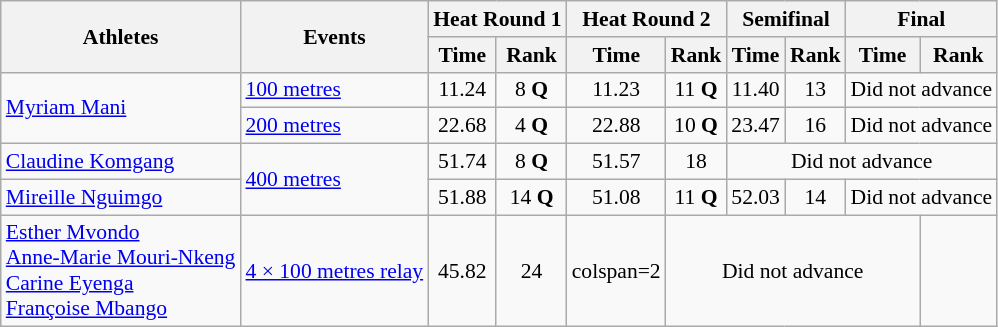<table class="wikitable" style="font-size:90%">
<tr>
<th rowspan=2>Athletes</th>
<th rowspan=2>Events</th>
<th colspan=2>Heat Round 1</th>
<th colspan=2>Heat Round 2</th>
<th colspan=2>Semifinal</th>
<th colspan=2>Final</th>
</tr>
<tr>
<th>Time</th>
<th>Rank</th>
<th>Time</th>
<th>Rank</th>
<th>Time</th>
<th>Rank</th>
<th>Time</th>
<th>Rank</th>
</tr>
<tr>
<td rowspan=2><a href='#'>Myriam Mani</a></td>
<td><a href='#'>100 metres</a></td>
<td align=center>11.24</td>
<td align=center>8 <strong>Q</strong></td>
<td align=center>11.23</td>
<td align=center>11 <strong>Q</strong></td>
<td align=center>11.40</td>
<td align=center>13</td>
<td align=center colspan=2>Did not advance</td>
</tr>
<tr>
<td><a href='#'>200 metres</a></td>
<td align=center>22.68</td>
<td align=center>4 <strong>Q</strong></td>
<td align=center>22.88</td>
<td align=center>10 <strong>Q</strong></td>
<td align=center>23.47</td>
<td align=center>16</td>
<td align=center colspan=2>Did not advance</td>
</tr>
<tr>
<td><a href='#'>Claudine Komgang</a></td>
<td rowspan=2><a href='#'>400 metres</a></td>
<td align=center>51.74</td>
<td align=center>8 <strong>Q</strong></td>
<td align=center>51.57</td>
<td align=center>18</td>
<td align=center colspan=4>Did not advance</td>
</tr>
<tr>
<td><a href='#'>Mireille Nguimgo</a></td>
<td align=center>51.88</td>
<td align=center>14 <strong>Q</strong></td>
<td align=center>51.08</td>
<td align=center>11 <strong>Q</strong></td>
<td align=center>52.03</td>
<td align=center>14</td>
<td align=center colspan=2>Did not advance</td>
</tr>
<tr>
<td><a href='#'>Esther Mvondo</a><br><a href='#'>Anne-Marie Mouri-Nkeng</a><br><a href='#'>Carine Eyenga</a><br><a href='#'>Françoise Mbango</a></td>
<td><a href='#'>4 × 100 metres relay</a></td>
<td align=center>45.82</td>
<td align=center>24</td>
<td>colspan=2</td>
<td align=center colspan=4>Did not advance</td>
</tr>
</table>
